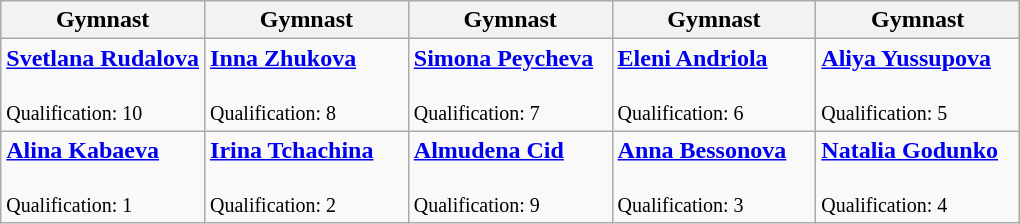<table class="wikitable" style="text-align:left;">
<tr>
<th scope="col" style="width:20%;">Gymnast</th>
<th scope="col" style="width:20%;">Gymnast</th>
<th scope="col" style="width:20%;">Gymnast</th>
<th scope="col" style="width:20%;">Gymnast</th>
<th scope="col" style="width:20%;">Gymnast</th>
</tr>
<tr>
<td><strong><a href='#'>Svetlana Rudalova</a></strong><br><small></small><br><small>Qualification: 10</small></td>
<td><strong><a href='#'>Inna Zhukova</a></strong><br><small></small><br><small>Qualification: 8</small></td>
<td><strong><a href='#'>Simona Peycheva</a></strong><br><small></small><br><small>Qualification: 7</small></td>
<td><strong><a href='#'>Eleni Andriola</a></strong><br><small></small><br><small>Qualification: 6</small></td>
<td><strong><a href='#'>Aliya Yussupova</a></strong><br><small></small><br><small>Qualification: 5</small></td>
</tr>
<tr>
<td><strong><a href='#'>Alina Kabaeva</a></strong><br><small></small><br><small>Qualification: 1</small></td>
<td><strong><a href='#'>Irina Tchachina</a></strong><br><small></small><br><small>Qualification: 2</small></td>
<td><strong><a href='#'>Almudena Cid</a></strong><br><small></small><br><small>Qualification: 9</small></td>
<td><strong><a href='#'>Anna Bessonova</a></strong><br><small></small><br><small>Qualification: 3</small></td>
<td><strong><a href='#'>Natalia Godunko</a></strong><br><small></small><br><small>Qualification: 4</small></td>
</tr>
</table>
